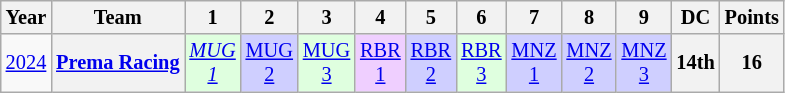<table class="wikitable" style="text-align:center; font-size:85%">
<tr>
<th>Year</th>
<th>Team</th>
<th>1</th>
<th>2</th>
<th>3</th>
<th>4</th>
<th>5</th>
<th>6</th>
<th>7</th>
<th>8</th>
<th>9</th>
<th>DC</th>
<th>Points</th>
</tr>
<tr>
<td><a href='#'>2024</a></td>
<th nowrap><a href='#'>Prema Racing</a></th>
<td style="background:#DFFFDF;"><em><a href='#'>MUG<br>1</a></em><br></td>
<td style="background:#CFCFFF;"><a href='#'>MUG<br>2</a><br></td>
<td style="background:#DFFFDF;"><a href='#'>MUG<br>3</a><br></td>
<td style="background:#EFCFFF;"><a href='#'>RBR<br>1</a><br></td>
<td style="background:#CFCFFF;"><a href='#'>RBR<br>2</a><br></td>
<td style="background:#DFFFDF;"><a href='#'>RBR<br>3</a><br></td>
<td style="background:#CFCFFF;"><a href='#'>MNZ<br>1</a><br></td>
<td style="background:#CFCFFF;"><a href='#'>MNZ<br>2</a><br></td>
<td style="background:#CFCFFF;"><a href='#'>MNZ<br>3</a><br></td>
<th style="background:#;">14th</th>
<th style="background:#;">16</th>
</tr>
</table>
